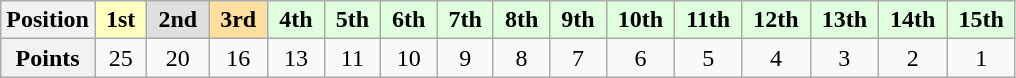<table class="wikitable" style=" text-align:center">
<tr>
<th>Position</th>
<td style="background:#ffffbf;"> <strong>1st</strong> </td>
<td style="background:#dfdfdf;"> <strong>2nd</strong> </td>
<td style="background:#ffdf9f;"> <strong>3rd</strong> </td>
<td style="background:#dfffdf;"> <strong>4th</strong> </td>
<td style="background:#dfffdf;"> <strong>5th</strong> </td>
<td style="background:#dfffdf;"> <strong>6th</strong> </td>
<td style="background:#dfffdf;"> <strong>7th</strong> </td>
<td style="background:#dfffdf;"> <strong>8th</strong> </td>
<td style="background:#dfffdf;"> <strong>9th</strong> </td>
<td style="background:#dfffdf;"> <strong>10th</strong> </td>
<td style="background:#dfffdf;"> <strong>11th</strong> </td>
<td style="background:#dfffdf;"> <strong>12th</strong> </td>
<td style="background:#dfffdf;"> <strong>13th</strong> </td>
<td style="background:#dfffdf;"> <strong>14th</strong> </td>
<td style="background:#dfffdf;"> <strong>15th</strong> </td>
</tr>
<tr>
<th>Points</th>
<td>25</td>
<td>20</td>
<td>16</td>
<td>13</td>
<td>11</td>
<td>10</td>
<td>9</td>
<td>8</td>
<td>7</td>
<td>6</td>
<td>5</td>
<td>4</td>
<td>3</td>
<td>2</td>
<td>1</td>
</tr>
</table>
